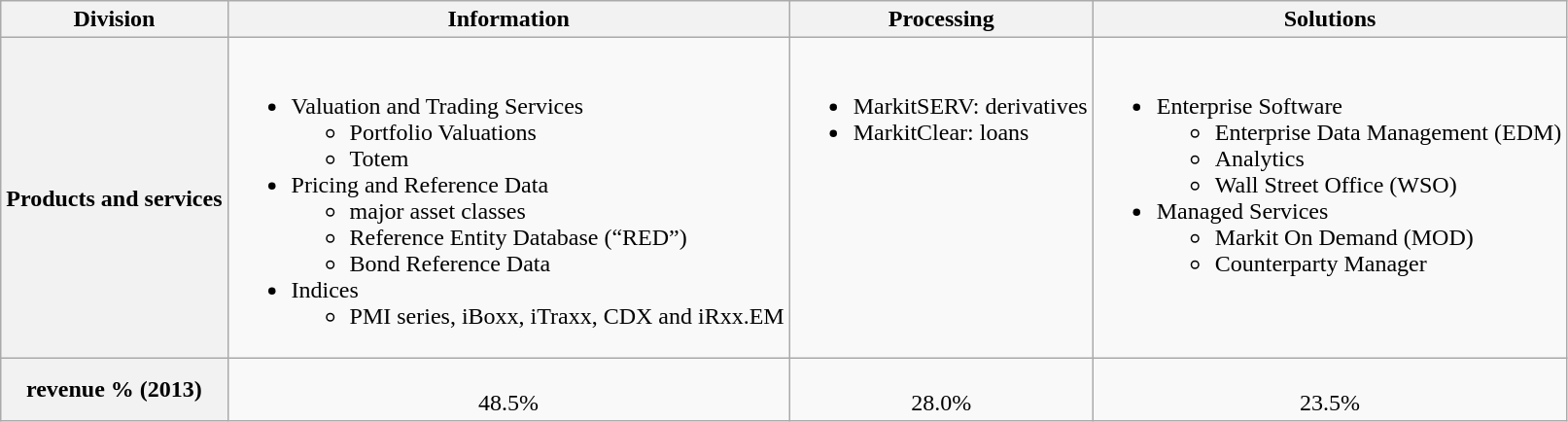<table class="wikitable">
<tr>
<th>Division</th>
<th>Information</th>
<th>Processing</th>
<th>Solutions</th>
</tr>
<tr>
<th>Products and services</th>
<td valign=top><br><ul><li>Valuation and Trading Services<ul><li>Portfolio Valuations</li><li>Totem</li></ul></li><li>Pricing and Reference Data<ul><li>major asset classes</li><li>Reference Entity Database (“RED”)</li><li>Bond Reference Data</li></ul></li><li>Indices<ul><li>PMI series, iBoxx, iTraxx, CDX and iRxx.EM</li></ul></li></ul></td>
<td valign=top><br><ul><li>MarkitSERV: derivatives</li><li>MarkitClear: loans</li></ul></td>
<td valign=top><br><ul><li>Enterprise Software<ul><li>Enterprise Data Management (EDM)</li><li>Analytics</li><li>Wall Street Office (WSO)</li></ul></li><li>Managed Services<ul><li>Markit On Demand (MOD)</li><li>Counterparty Manager</li></ul></li></ul></td>
</tr>
<tr>
<th>revenue % (2013)</th>
<td align=center><br>48.5%</td>
<td align=center><br>28.0%</td>
<td align=center><br>23.5%</td>
</tr>
</table>
